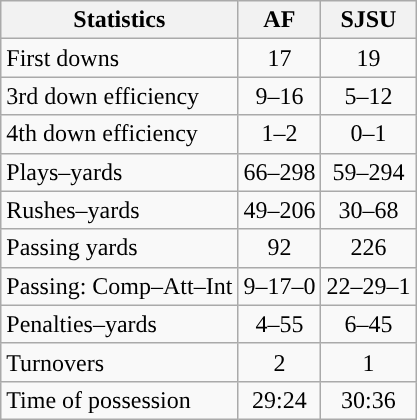<table class="wikitable">
<tr>
<th>Statistics</th>
<th>AF</th>
<th>SJSU</th>
</tr>
<tr>
<td>First downs</td>
<td align=center>17</td>
<td align=center>19</td>
</tr>
<tr>
<td>3rd down efficiency</td>
<td align=center>9–16</td>
<td align=center>5–12</td>
</tr>
<tr>
<td>4th down efficiency</td>
<td align=center>1–2</td>
<td align=center>0–1</td>
</tr>
<tr>
<td>Plays–yards</td>
<td align=center>66–298</td>
<td align=center>59–294</td>
</tr>
<tr>
<td>Rushes–yards</td>
<td align=center>49–206</td>
<td align=center>30–68</td>
</tr>
<tr>
<td>Passing yards</td>
<td align=center>92</td>
<td align=center>226</td>
</tr>
<tr>
<td>Passing: Comp–Att–Int</td>
<td align=center>9–17–0</td>
<td align=center>22–29–1</td>
</tr>
<tr>
<td>Penalties–yards</td>
<td align=center>4–55</td>
<td align=center>6–45</td>
</tr>
<tr>
<td>Turnovers</td>
<td align=center>2</td>
<td align=center>1</td>
</tr>
<tr>
<td>Time of possession</td>
<td align=center>29:24</td>
<td align=center>30:36</td>
</tr>
</table>
